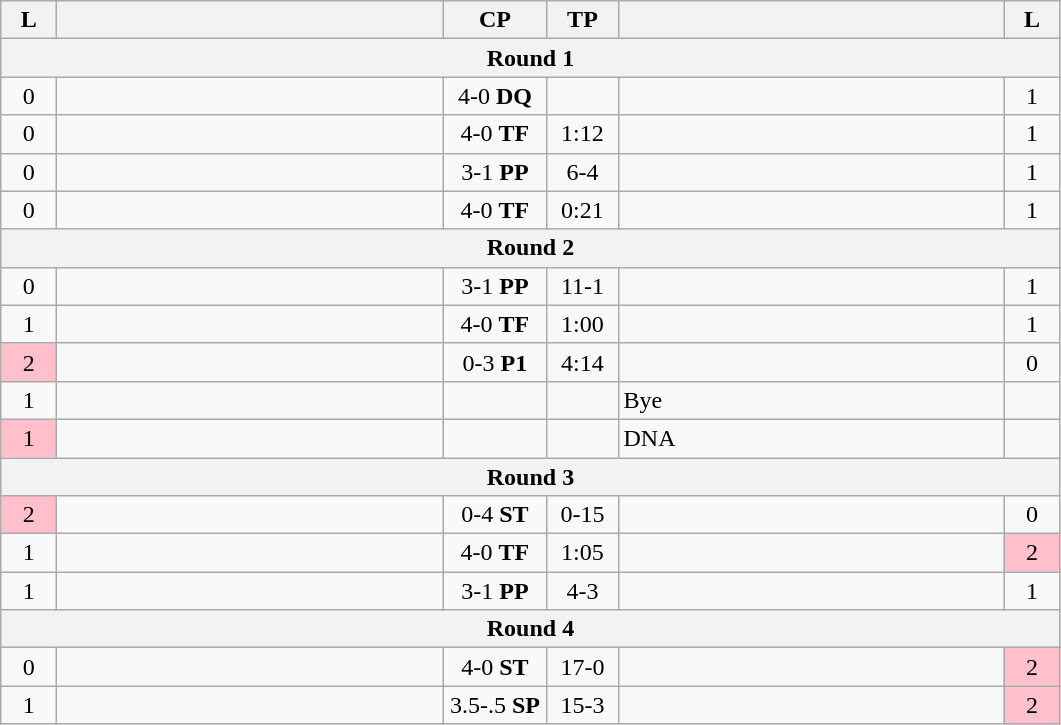<table class="wikitable" style="text-align: center;" |>
<tr>
<th width="30">L</th>
<th width="250"></th>
<th width="62">CP</th>
<th width="40">TP</th>
<th width="250"></th>
<th width="30">L</th>
</tr>
<tr>
<th colspan="7">Round 1</th>
</tr>
<tr>
<td>0</td>
<td style="text-align:left;"><strong></strong></td>
<td>4-0 <strong>DQ</strong></td>
<td></td>
<td style="text-align:left;"></td>
<td>1</td>
</tr>
<tr>
<td>0</td>
<td style="text-align:left;"><strong></strong></td>
<td>4-0 <strong>TF</strong></td>
<td>1:12</td>
<td style="text-align:left;"></td>
<td>1</td>
</tr>
<tr>
<td>0</td>
<td style="text-align:left;"><strong></strong></td>
<td>3-1 <strong>PP</strong></td>
<td>6-4</td>
<td style="text-align:left;"></td>
<td>1</td>
</tr>
<tr>
<td>0</td>
<td style="text-align:left;"><strong></strong></td>
<td>4-0 <strong>TF</strong></td>
<td>0:21</td>
<td style="text-align:left;"></td>
<td>1</td>
</tr>
<tr>
<th colspan="7">Round 2</th>
</tr>
<tr>
<td>0</td>
<td style="text-align:left;"><strong></strong></td>
<td>3-1 <strong>PP</strong></td>
<td>11-1</td>
<td style="text-align:left;"></td>
<td>1</td>
</tr>
<tr>
<td>1</td>
<td style="text-align:left;"><strong></strong></td>
<td>4-0 <strong>TF</strong></td>
<td>1:00</td>
<td style="text-align:left;"></td>
<td>1</td>
</tr>
<tr>
<td bgcolor=pink>2</td>
<td style="text-align:left;"></td>
<td>0-3 <strong>P1</strong></td>
<td>4:14</td>
<td style="text-align:left;"><strong></strong></td>
<td>0</td>
</tr>
<tr>
<td>1</td>
<td style="text-align:left;"><strong></strong></td>
<td></td>
<td></td>
<td style="text-align:left;">Bye</td>
<td></td>
</tr>
<tr>
<td bgcolor=pink>1</td>
<td style="text-align:left;"></td>
<td></td>
<td></td>
<td style="text-align:left;">DNA</td>
<td></td>
</tr>
<tr>
<th colspan="7">Round 3</th>
</tr>
<tr>
<td bgcolor=pink>2</td>
<td style="text-align:left;"></td>
<td>0-4 <strong>ST</strong></td>
<td>0-15</td>
<td style="text-align:left;"><strong></strong></td>
<td>0</td>
</tr>
<tr>
<td>1</td>
<td style="text-align:left;"><strong></strong></td>
<td>4-0 <strong>TF</strong></td>
<td>1:05</td>
<td style="text-align:left;"></td>
<td bgcolor=pink>2</td>
</tr>
<tr>
<td>1</td>
<td style="text-align:left;"><strong></strong></td>
<td>3-1 <strong>PP</strong></td>
<td>4-3</td>
<td style="text-align:left;"></td>
<td>1</td>
</tr>
<tr>
<th colspan="7">Round 4</th>
</tr>
<tr>
<td>0</td>
<td style="text-align:left;"><strong></strong></td>
<td>4-0 <strong>ST</strong></td>
<td>17-0</td>
<td style="text-align:left;"></td>
<td bgcolor=pink>2</td>
</tr>
<tr>
<td>1</td>
<td style="text-align:left;"><strong></strong></td>
<td>3.5-.5 <strong>SP</strong></td>
<td>15-3</td>
<td style="text-align:left;"></td>
<td bgcolor=pink>2</td>
</tr>
</table>
